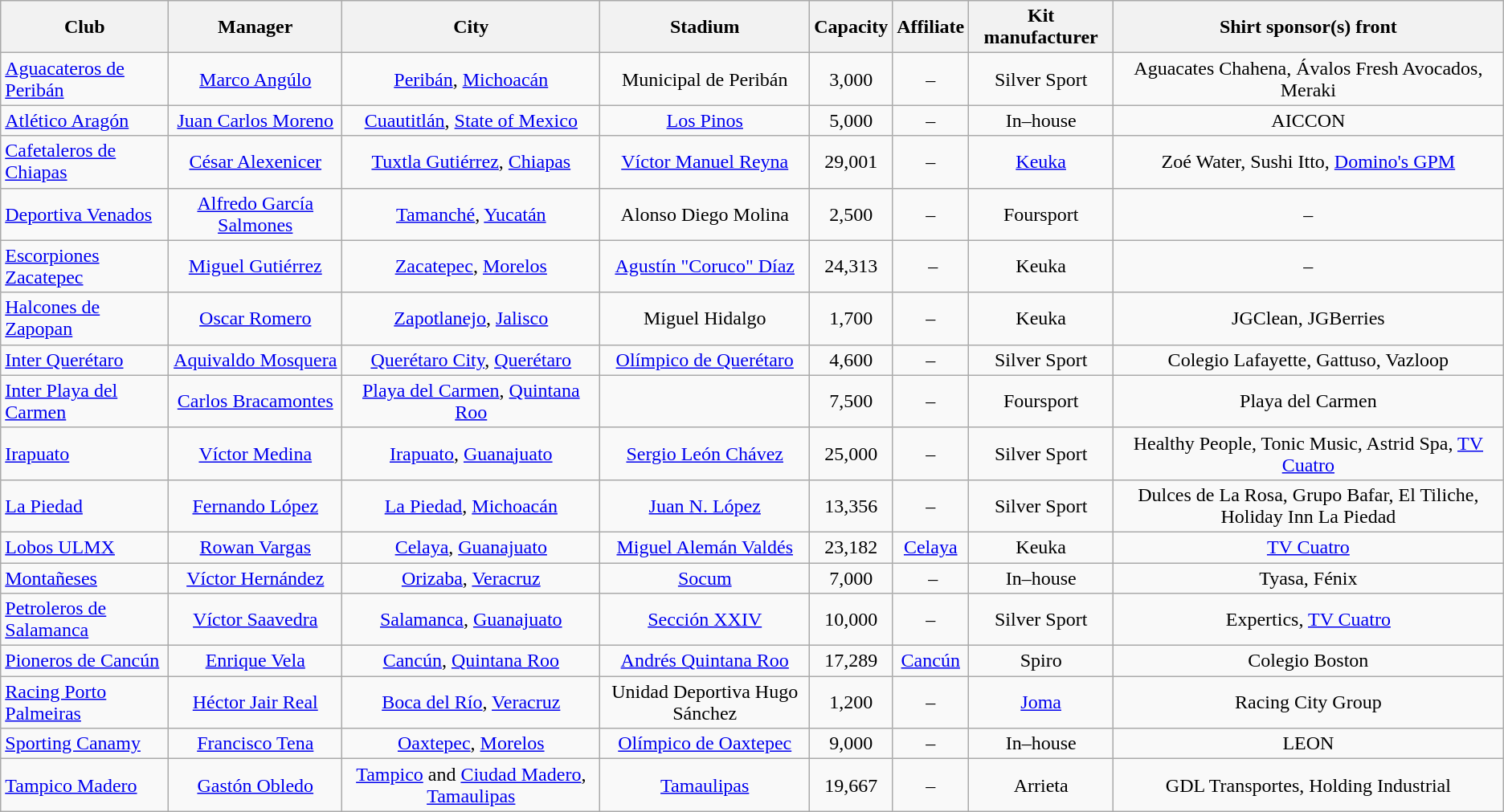<table class="wikitable sortable" style="text-align: center;">
<tr>
<th>Club</th>
<th>Manager</th>
<th>City</th>
<th>Stadium</th>
<th>Capacity</th>
<th>Affiliate</th>
<th>Kit manufacturer</th>
<th>Shirt sponsor(s) front</th>
</tr>
<tr>
<td align="left"><a href='#'>Aguacateros de Peribán</a></td>
<td> <a href='#'>Marco Angúlo</a></td>
<td><a href='#'>Peribán</a>, <a href='#'>Michoacán</a></td>
<td>Municipal de Peribán</td>
<td>3,000</td>
<td>–</td>
<td>Silver Sport</td>
<td>Aguacates Chahena, Ávalos Fresh Avocados, Meraki</td>
</tr>
<tr>
<td align="left"><a href='#'>Atlético Aragón</a></td>
<td> <a href='#'>Juan Carlos Moreno</a></td>
<td><a href='#'>Cuautitlán</a>, <a href='#'>State of Mexico</a></td>
<td><a href='#'>Los Pinos</a></td>
<td>5,000</td>
<td>–</td>
<td>In–house</td>
<td>AICCON</td>
</tr>
<tr>
<td align="left"><a href='#'>Cafetaleros de Chiapas</a></td>
<td> <a href='#'>César Alexenicer</a></td>
<td><a href='#'>Tuxtla Gutiérrez</a>, <a href='#'>Chiapas</a></td>
<td><a href='#'>Víctor Manuel Reyna</a></td>
<td>29,001</td>
<td>–</td>
<td><a href='#'>Keuka</a></td>
<td>Zoé Water, Sushi Itto, <a href='#'>Domino's GPM</a></td>
</tr>
<tr>
<td align="left"><a href='#'>Deportiva Venados</a></td>
<td> <a href='#'>Alfredo García Salmones</a></td>
<td><a href='#'>Tamanché</a>, <a href='#'>Yucatán</a></td>
<td>Alonso Diego Molina</td>
<td>2,500</td>
<td>–</td>
<td>Foursport</td>
<td>–</td>
</tr>
<tr>
<td align="left"><a href='#'>Escorpiones Zacatepec</a></td>
<td> <a href='#'>Miguel Gutiérrez</a></td>
<td><a href='#'>Zacatepec</a>, <a href='#'>Morelos</a></td>
<td><a href='#'>Agustín "Coruco" Díaz</a></td>
<td>24,313</td>
<td> –</td>
<td>Keuka</td>
<td>–</td>
</tr>
<tr>
<td align="left"><a href='#'>Halcones de Zapopan</a></td>
<td> <a href='#'>Oscar Romero</a></td>
<td><a href='#'>Zapotlanejo</a>, <a href='#'>Jalisco</a></td>
<td>Miguel Hidalgo</td>
<td>1,700</td>
<td>–</td>
<td>Keuka</td>
<td>JGClean, JGBerries</td>
</tr>
<tr>
<td align="left"><a href='#'>Inter Querétaro</a></td>
<td> <a href='#'>Aquivaldo Mosquera</a></td>
<td><a href='#'>Querétaro City</a>, <a href='#'>Querétaro</a></td>
<td><a href='#'>Olímpico de Querétaro</a></td>
<td>4,600</td>
<td>–</td>
<td>Silver Sport</td>
<td>Colegio Lafayette, Gattuso, Vazloop</td>
</tr>
<tr>
<td align="left"><a href='#'>Inter Playa del Carmen</a></td>
<td> <a href='#'>Carlos Bracamontes</a></td>
<td><a href='#'>Playa del Carmen</a>, <a href='#'>Quintana Roo</a></td>
<td></td>
<td>7,500</td>
<td>–</td>
<td>Foursport</td>
<td>Playa del Carmen</td>
</tr>
<tr>
<td align="left"><a href='#'>Irapuato</a></td>
<td> <a href='#'>Víctor Medina</a></td>
<td><a href='#'>Irapuato</a>, <a href='#'>Guanajuato</a></td>
<td><a href='#'>Sergio León Chávez</a></td>
<td>25,000</td>
<td>–</td>
<td>Silver Sport</td>
<td>Healthy People, Tonic Music, Astrid Spa, <a href='#'>TV Cuatro</a></td>
</tr>
<tr>
<td align="left"><a href='#'>La Piedad</a></td>
<td> <a href='#'>Fernando López</a></td>
<td><a href='#'>La Piedad</a>, <a href='#'>Michoacán</a></td>
<td><a href='#'>Juan N. López</a></td>
<td>13,356</td>
<td>–</td>
<td>Silver Sport</td>
<td>Dulces de La Rosa, Grupo Bafar, El Tiliche, Holiday Inn La Piedad</td>
</tr>
<tr>
<td align="left"><a href='#'>Lobos ULMX</a></td>
<td> <a href='#'>Rowan Vargas</a></td>
<td><a href='#'>Celaya</a>, <a href='#'>Guanajuato</a></td>
<td><a href='#'>Miguel Alemán Valdés</a></td>
<td>23,182</td>
<td><a href='#'>Celaya</a></td>
<td>Keuka</td>
<td><a href='#'>TV Cuatro</a></td>
</tr>
<tr>
<td align="left"><a href='#'>Montañeses</a></td>
<td> <a href='#'>Víctor Hernández</a></td>
<td><a href='#'>Orizaba</a>, <a href='#'>Veracruz</a></td>
<td><a href='#'>Socum</a></td>
<td>7,000</td>
<td> –</td>
<td>In–house</td>
<td>Tyasa, Fénix</td>
</tr>
<tr>
<td align="left"><a href='#'>Petroleros de Salamanca</a></td>
<td> <a href='#'>Víctor Saavedra</a></td>
<td><a href='#'>Salamanca</a>, <a href='#'>Guanajuato</a></td>
<td><a href='#'>Sección XXIV</a></td>
<td>10,000</td>
<td>–</td>
<td>Silver Sport</td>
<td>Expertics, <a href='#'>TV Cuatro</a></td>
</tr>
<tr>
<td align="left"><a href='#'>Pioneros de Cancún</a></td>
<td> <a href='#'>Enrique Vela</a></td>
<td><a href='#'>Cancún</a>, <a href='#'>Quintana Roo</a></td>
<td><a href='#'>Andrés Quintana Roo</a></td>
<td>17,289</td>
<td><a href='#'>Cancún</a></td>
<td>Spiro</td>
<td>Colegio Boston</td>
</tr>
<tr>
<td align="left"><a href='#'>Racing Porto Palmeiras</a></td>
<td> <a href='#'>Héctor Jair Real</a></td>
<td><a href='#'>Boca del Río</a>, <a href='#'>Veracruz</a></td>
<td>Unidad Deportiva Hugo Sánchez</td>
<td>1,200</td>
<td>–</td>
<td><a href='#'>Joma</a></td>
<td>Racing City Group</td>
</tr>
<tr>
<td align="left"><a href='#'>Sporting Canamy</a></td>
<td> <a href='#'>Francisco Tena</a></td>
<td><a href='#'>Oaxtepec</a>, <a href='#'>Morelos</a></td>
<td><a href='#'>Olímpico de Oaxtepec</a></td>
<td>9,000</td>
<td>–</td>
<td>In–house</td>
<td>LEON</td>
</tr>
<tr>
<td align="left"><a href='#'>Tampico Madero</a></td>
<td> <a href='#'>Gastón Obledo</a></td>
<td><a href='#'>Tampico</a> and <a href='#'>Ciudad Madero</a>, <a href='#'>Tamaulipas</a></td>
<td><a href='#'>Tamaulipas</a></td>
<td>19,667</td>
<td>–</td>
<td>Arrieta</td>
<td>GDL Transportes, Holding Industrial</td>
</tr>
</table>
